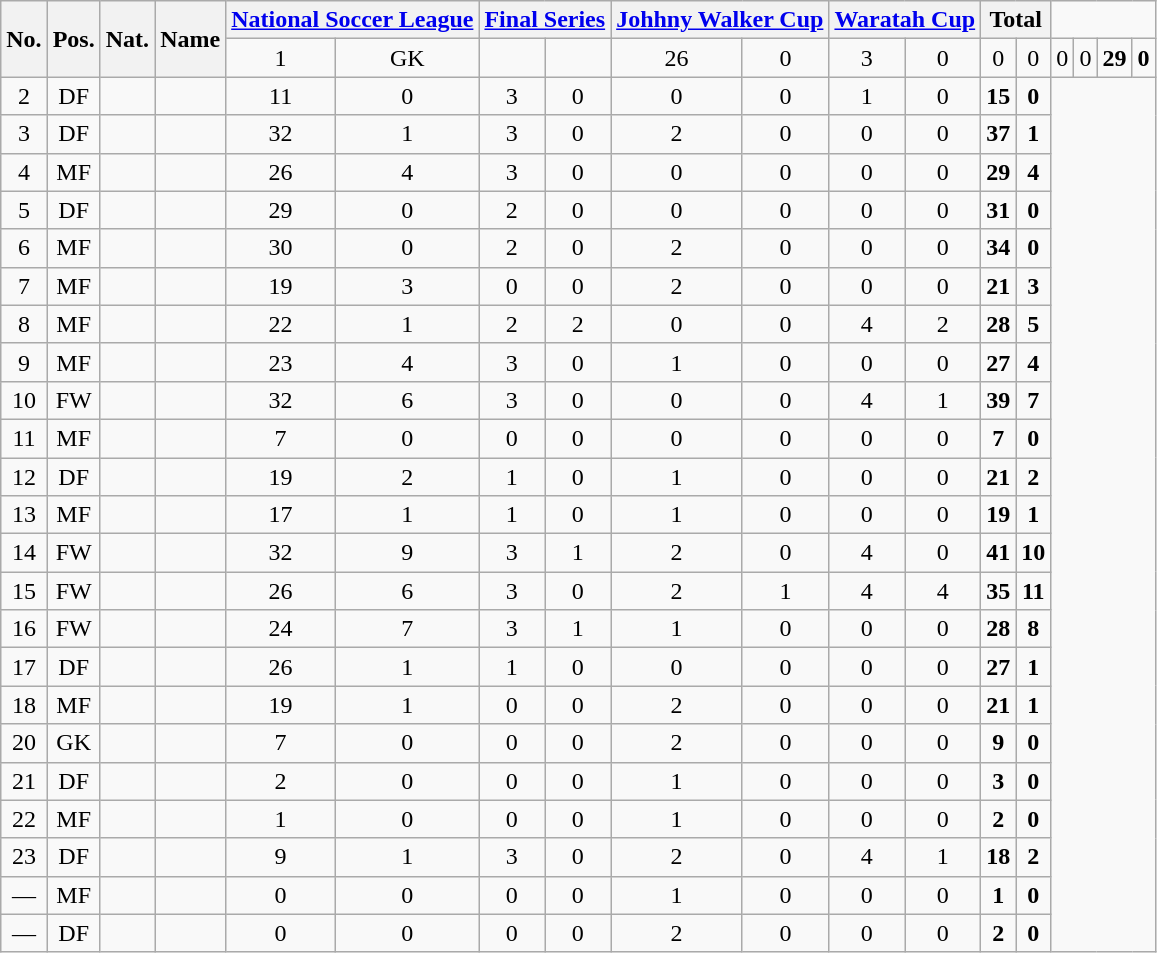<table class="wikitable sortable" style="text-align:center">
<tr>
<th rowspan="2">No.</th>
<th rowspan="2">Pos.</th>
<th rowspan="2">Nat.</th>
<th rowspan="2">Name</th>
<th colspan="2"><a href='#'>National Soccer League</a></th>
<th colspan="2"><a href='#'>Final Series</a></th>
<th colspan="2"><a href='#'>Johhny Walker Cup</a></th>
<th colspan="2"><a href='#'>Waratah Cup</a></th>
<th colspan="2">Total</th>
</tr>
<tr>
<td>1</td>
<td>GK</td>
<td></td>
<td align=left></td>
<td>26</td>
<td>0</td>
<td>3</td>
<td>0</td>
<td>0</td>
<td>0</td>
<td>0</td>
<td>0</td>
<td><strong>29</strong></td>
<td><strong>0</strong></td>
</tr>
<tr>
<td>2</td>
<td>DF</td>
<td></td>
<td align=left></td>
<td>11</td>
<td>0</td>
<td>3</td>
<td>0</td>
<td>0</td>
<td>0</td>
<td>1</td>
<td>0</td>
<td><strong>15</strong></td>
<td><strong>0</strong></td>
</tr>
<tr>
<td>3</td>
<td>DF</td>
<td></td>
<td align=left></td>
<td>32</td>
<td>1</td>
<td>3</td>
<td>0</td>
<td>2</td>
<td>0</td>
<td>0</td>
<td>0</td>
<td><strong>37</strong></td>
<td><strong>1</strong></td>
</tr>
<tr>
<td>4</td>
<td>MF</td>
<td></td>
<td align=left></td>
<td>26</td>
<td>4</td>
<td>3</td>
<td>0</td>
<td>0</td>
<td>0</td>
<td>0</td>
<td>0</td>
<td><strong>29</strong></td>
<td><strong>4</strong></td>
</tr>
<tr>
<td>5</td>
<td>DF</td>
<td></td>
<td align=left></td>
<td>29</td>
<td>0</td>
<td>2</td>
<td>0</td>
<td>0</td>
<td>0</td>
<td>0</td>
<td>0</td>
<td><strong>31</strong></td>
<td><strong>0</strong></td>
</tr>
<tr>
<td>6</td>
<td>MF</td>
<td></td>
<td align=left></td>
<td>30</td>
<td>0</td>
<td>2</td>
<td>0</td>
<td>2</td>
<td>0</td>
<td>0</td>
<td>0</td>
<td><strong>34</strong></td>
<td><strong>0</strong></td>
</tr>
<tr>
<td>7</td>
<td>MF</td>
<td></td>
<td align=left></td>
<td>19</td>
<td>3</td>
<td>0</td>
<td>0</td>
<td>2</td>
<td>0</td>
<td>0</td>
<td>0</td>
<td><strong>21</strong></td>
<td><strong>3</strong></td>
</tr>
<tr>
<td>8</td>
<td>MF</td>
<td></td>
<td align=left></td>
<td>22</td>
<td>1</td>
<td>2</td>
<td>2</td>
<td>0</td>
<td>0</td>
<td>4</td>
<td>2</td>
<td><strong>28</strong></td>
<td><strong>5</strong></td>
</tr>
<tr>
<td>9</td>
<td>MF</td>
<td></td>
<td align=left></td>
<td>23</td>
<td>4</td>
<td>3</td>
<td>0</td>
<td>1</td>
<td>0</td>
<td>0</td>
<td>0</td>
<td><strong>27</strong></td>
<td><strong>4</strong></td>
</tr>
<tr>
<td>10</td>
<td>FW</td>
<td></td>
<td align=left></td>
<td>32</td>
<td>6</td>
<td>3</td>
<td>0</td>
<td>0</td>
<td>0</td>
<td>4</td>
<td>1</td>
<td><strong>39</strong></td>
<td><strong>7</strong></td>
</tr>
<tr>
<td>11</td>
<td>MF</td>
<td></td>
<td align=left></td>
<td>7</td>
<td>0</td>
<td>0</td>
<td>0</td>
<td>0</td>
<td>0</td>
<td>0</td>
<td>0</td>
<td><strong>7</strong></td>
<td><strong>0</strong></td>
</tr>
<tr>
<td>12</td>
<td>DF</td>
<td></td>
<td align=left></td>
<td>19</td>
<td>2</td>
<td>1</td>
<td>0</td>
<td>1</td>
<td>0</td>
<td>0</td>
<td>0</td>
<td><strong>21</strong></td>
<td><strong>2</strong></td>
</tr>
<tr>
<td>13</td>
<td>MF</td>
<td></td>
<td align=left></td>
<td>17</td>
<td>1</td>
<td>1</td>
<td>0</td>
<td>1</td>
<td>0</td>
<td>0</td>
<td>0</td>
<td><strong>19</strong></td>
<td><strong>1</strong></td>
</tr>
<tr>
<td>14</td>
<td>FW</td>
<td></td>
<td align=left></td>
<td>32</td>
<td>9</td>
<td>3</td>
<td>1</td>
<td>2</td>
<td>0</td>
<td>4</td>
<td>0</td>
<td><strong>41</strong></td>
<td><strong>10</strong></td>
</tr>
<tr>
<td>15</td>
<td>FW</td>
<td></td>
<td align=left></td>
<td>26</td>
<td>6</td>
<td>3</td>
<td>0</td>
<td>2</td>
<td>1</td>
<td>4</td>
<td>4</td>
<td><strong>35</strong></td>
<td><strong>11</strong></td>
</tr>
<tr>
<td>16</td>
<td>FW</td>
<td></td>
<td align=left></td>
<td>24</td>
<td>7</td>
<td>3</td>
<td>1</td>
<td>1</td>
<td>0</td>
<td>0</td>
<td>0</td>
<td><strong>28</strong></td>
<td><strong>8</strong></td>
</tr>
<tr>
<td>17</td>
<td>DF</td>
<td></td>
<td align=left></td>
<td>26</td>
<td>1</td>
<td>1</td>
<td>0</td>
<td>0</td>
<td>0</td>
<td>0</td>
<td>0</td>
<td><strong>27</strong></td>
<td><strong>1</strong></td>
</tr>
<tr>
<td>18</td>
<td>MF</td>
<td></td>
<td align=left></td>
<td>19</td>
<td>1</td>
<td>0</td>
<td>0</td>
<td>2</td>
<td>0</td>
<td>0</td>
<td>0</td>
<td><strong>21</strong></td>
<td><strong>1</strong></td>
</tr>
<tr>
<td>20</td>
<td>GK</td>
<td></td>
<td align=left></td>
<td>7</td>
<td>0</td>
<td>0</td>
<td>0</td>
<td>2</td>
<td>0</td>
<td>0</td>
<td>0</td>
<td><strong>9</strong></td>
<td><strong>0</strong></td>
</tr>
<tr>
<td>21</td>
<td>DF</td>
<td></td>
<td align=left></td>
<td>2</td>
<td>0</td>
<td>0</td>
<td>0</td>
<td>1</td>
<td>0</td>
<td>0</td>
<td>0</td>
<td><strong>3</strong></td>
<td><strong>0</strong></td>
</tr>
<tr>
<td>22</td>
<td>MF</td>
<td></td>
<td align=left></td>
<td>1</td>
<td>0</td>
<td>0</td>
<td>0</td>
<td>1</td>
<td>0</td>
<td>0</td>
<td>0</td>
<td><strong>2</strong></td>
<td><strong>0</strong></td>
</tr>
<tr>
<td>23</td>
<td>DF</td>
<td></td>
<td align=left></td>
<td>9</td>
<td>1</td>
<td>3</td>
<td>0</td>
<td>2</td>
<td>0</td>
<td>4</td>
<td>1</td>
<td><strong>18</strong></td>
<td><strong>2</strong></td>
</tr>
<tr>
<td>—</td>
<td>MF</td>
<td></td>
<td align=left></td>
<td>0</td>
<td>0</td>
<td>0</td>
<td>0</td>
<td>1</td>
<td>0</td>
<td>0</td>
<td>0</td>
<td><strong>1</strong></td>
<td><strong>0</strong></td>
</tr>
<tr>
<td>—</td>
<td>DF</td>
<td></td>
<td align=left></td>
<td>0</td>
<td>0</td>
<td>0</td>
<td>0</td>
<td>2</td>
<td>0</td>
<td>0</td>
<td>0</td>
<td><strong>2</strong></td>
<td><strong>0</strong></td>
</tr>
</table>
